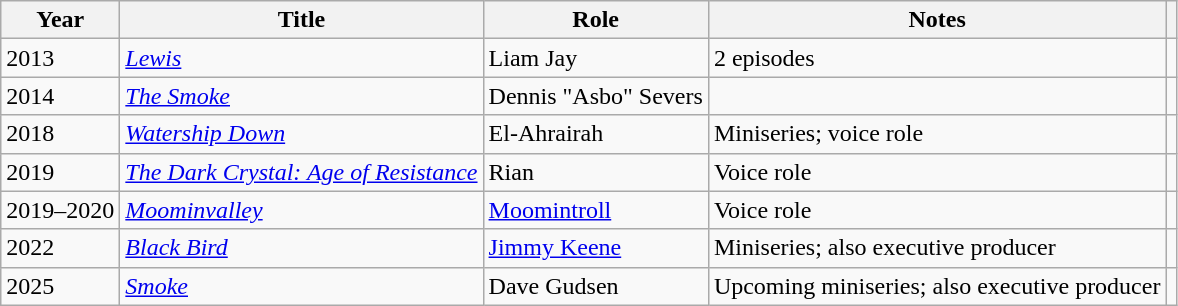<table class="wikitable sortable">
<tr>
<th>Year</th>
<th>Title</th>
<th>Role</th>
<th class="unsortable">Notes</th>
<th class="unsortable"></th>
</tr>
<tr>
<td>2013</td>
<td><em><a href='#'>Lewis</a></em></td>
<td>Liam Jay</td>
<td>2 episodes</td>
<td align="center"></td>
</tr>
<tr>
<td>2014</td>
<td><em><a href='#'>The Smoke</a></em></td>
<td>Dennis "Asbo" Severs</td>
<td></td>
<td align="center"></td>
</tr>
<tr>
<td>2018</td>
<td><em><a href='#'>Watership Down</a></em></td>
<td>El-Ahrairah</td>
<td>Miniseries; voice role</td>
<td align="center"></td>
</tr>
<tr>
<td>2019</td>
<td><em><a href='#'>The Dark Crystal: Age of Resistance</a></em></td>
<td>Rian</td>
<td>Voice role</td>
<td align="center"></td>
</tr>
<tr>
<td>2019–2020</td>
<td><em><a href='#'>Moominvalley</a></em></td>
<td><a href='#'>Moomintroll</a></td>
<td>Voice role</td>
<td align="center"></td>
</tr>
<tr>
<td>2022</td>
<td><em><a href='#'>Black Bird</a></em></td>
<td><a href='#'>Jimmy Keene</a></td>
<td>Miniseries; also executive producer</td>
<td align="center"></td>
</tr>
<tr>
<td>2025</td>
<td><em><a href='#'>Smoke</a></em></td>
<td>Dave Gudsen</td>
<td>Upcoming miniseries; also executive producer</td>
<td align="center"></td>
</tr>
</table>
